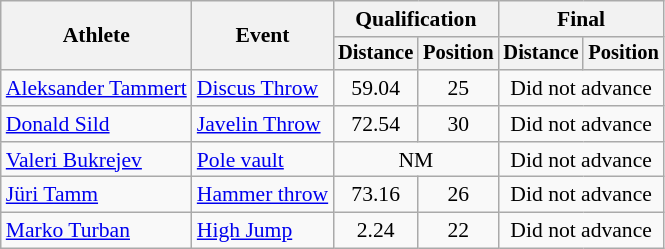<table class=wikitable style="font-size:90%">
<tr>
<th rowspan="2">Athlete</th>
<th rowspan="2">Event</th>
<th colspan="2">Qualification</th>
<th colspan="2">Final</th>
</tr>
<tr style="font-size:95%">
<th>Distance</th>
<th>Position</th>
<th>Distance</th>
<th>Position</th>
</tr>
<tr align=center>
<td align=left><a href='#'>Aleksander Tammert</a></td>
<td align=left><a href='#'>Discus Throw</a></td>
<td>59.04</td>
<td>25</td>
<td colspan=2>Did not advance</td>
</tr>
<tr align=center>
<td align=left><a href='#'>Donald Sild</a></td>
<td align=left><a href='#'>Javelin Throw</a></td>
<td>72.54</td>
<td>30</td>
<td colspan=2>Did not advance</td>
</tr>
<tr align=center>
<td align=left><a href='#'>Valeri Bukrejev</a></td>
<td align=left><a href='#'>Pole vault</a></td>
<td colspan=2>NM</td>
<td colspan=2>Did not advance</td>
</tr>
<tr align=center>
<td align=left><a href='#'>Jüri Tamm</a></td>
<td align=left><a href='#'>Hammer throw</a></td>
<td>73.16</td>
<td>26</td>
<td colspan=2>Did not advance</td>
</tr>
<tr align=center>
<td align=left><a href='#'>Marko Turban</a></td>
<td align=left><a href='#'>High Jump</a></td>
<td>2.24</td>
<td>22</td>
<td colspan=2>Did not advance</td>
</tr>
</table>
